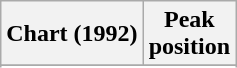<table class="wikitable">
<tr>
<th>Chart (1992)</th>
<th>Peak<br>position</th>
</tr>
<tr>
</tr>
<tr>
</tr>
</table>
